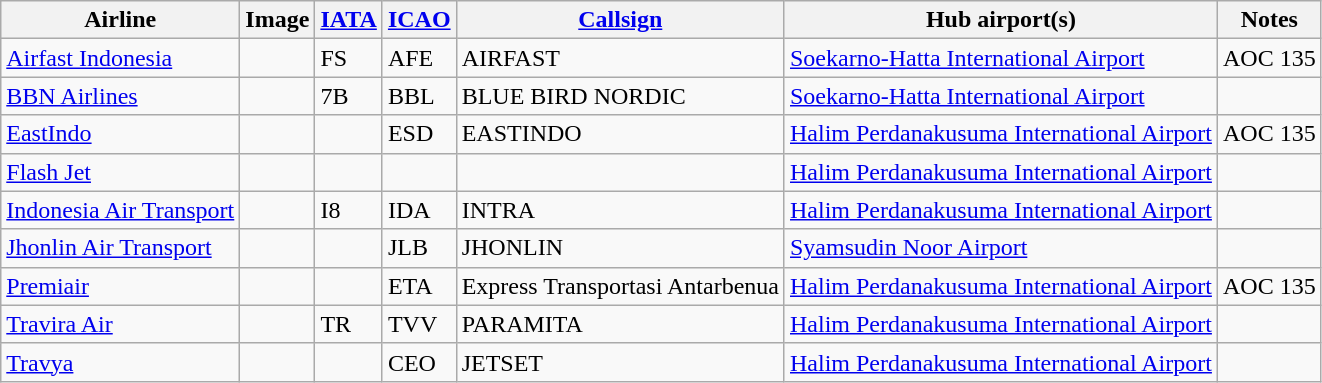<table class="wikitable sortable" style="border: 0; cellpadding: 2; cellspacing: 3;">
<tr valign="middle">
<th>Airline</th>
<th>Image</th>
<th><a href='#'>IATA</a></th>
<th><a href='#'>ICAO</a></th>
<th><a href='#'>Callsign</a></th>
<th>Hub airport(s)</th>
<th>Notes</th>
</tr>
<tr>
<td><a href='#'>Airfast Indonesia</a></td>
<td></td>
<td>FS</td>
<td>AFE</td>
<td>AIRFAST</td>
<td><a href='#'>Soekarno-Hatta International Airport</a></td>
<td>AOC 135</td>
</tr>
<tr>
<td><a href='#'>BBN Airlines</a></td>
<td></td>
<td>7B</td>
<td>BBL</td>
<td>BLUE BIRD NORDIC</td>
<td><a href='#'>Soekarno-Hatta International Airport</a></td>
<td></td>
</tr>
<tr>
<td><a href='#'>EastIndo</a></td>
<td></td>
<td></td>
<td>ESD</td>
<td>EASTINDO</td>
<td><a href='#'>Halim Perdanakusuma International Airport</a></td>
<td>AOC 135</td>
</tr>
<tr>
<td><a href='#'>Flash Jet</a></td>
<td></td>
<td></td>
<td></td>
<td></td>
<td><a href='#'>Halim Perdanakusuma International Airport</a></td>
<td></td>
</tr>
<tr>
<td><a href='#'>Indonesia Air Transport</a></td>
<td></td>
<td>I8</td>
<td>IDA</td>
<td>INTRA</td>
<td><a href='#'>Halim Perdanakusuma International Airport</a></td>
<td></td>
</tr>
<tr>
<td><a href='#'>Jhonlin Air Transport</a></td>
<td></td>
<td></td>
<td>JLB</td>
<td>JHONLIN</td>
<td><a href='#'>Syamsudin Noor Airport</a></td>
<td></td>
</tr>
<tr>
<td><a href='#'>Premiair</a></td>
<td></td>
<td></td>
<td>ETA</td>
<td>Express Transportasi Antarbenua</td>
<td><a href='#'>Halim Perdanakusuma International Airport</a></td>
<td>AOC 135</td>
</tr>
<tr>
<td><a href='#'>Travira Air</a></td>
<td></td>
<td>TR</td>
<td>TVV</td>
<td>PARAMITA</td>
<td><a href='#'>Halim Perdanakusuma International Airport</a></td>
<td></td>
</tr>
<tr>
<td><a href='#'>Travya</a></td>
<td></td>
<td></td>
<td>CEO</td>
<td>JETSET</td>
<td><a href='#'>Halim Perdanakusuma International Airport</a></td>
<td></td>
</tr>
<tr>
</tr>
</table>
